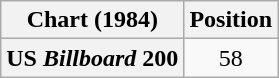<table class="wikitable plainrowheaders" style="text-align:center">
<tr>
<th scope="col">Chart (1984)</th>
<th scope="col">Position</th>
</tr>
<tr>
<th scope="row">US <em>Billboard</em> 200</th>
<td>58</td>
</tr>
</table>
